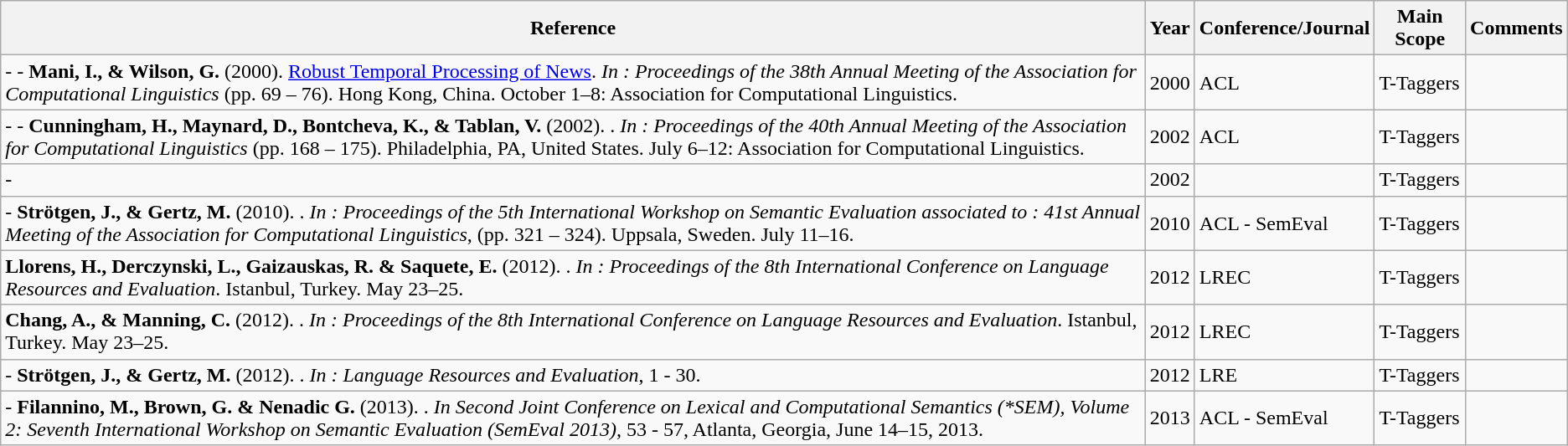<table class="wikitable sortable">
<tr>
<th>Reference</th>
<th>Year</th>
<th>Conference/Journal</th>
<th>Main Scope</th>
<th>Comments</th>
</tr>
<tr>
<td> -  - <strong>Mani, I., & Wilson, G.</strong> (2000). <a href='#'>Robust Temporal Processing of News</a>. <em>In : Proceedings of the 38th Annual Meeting of the Association for Computational Linguistics</em> (pp. 69 – 76). Hong Kong, China. October 1–8: Association for Computational Linguistics.</td>
<td>2000</td>
<td>ACL</td>
<td>T-Taggers</td>
<td></td>
</tr>
<tr>
<td> -  - <strong>Cunningham, H., Maynard, D., Bontcheva, K., & Tablan, V.</strong> (2002). . <em>In : Proceedings of the 40th Annual Meeting of the Association for Computational Linguistics</em> (pp. 168 – 175). Philadelphia, PA, United States. July 6–12: Association for Computational Linguistics.</td>
<td>2002</td>
<td>ACL</td>
<td>T-Taggers</td>
<td></td>
</tr>
<tr>
<td> - </td>
<td>2002</td>
<td></td>
<td>T-Taggers</td>
<td></td>
</tr>
<tr>
<td> - <strong>Strötgen, J., & Gertz, M.</strong> (2010). . <em>In : Proceedings of the 5th International Workshop on Semantic Evaluation associated to : 41st Annual Meeting of the Association for Computational Linguistics</em>, (pp. 321 – 324). Uppsala, Sweden. July 11–16.</td>
<td>2010</td>
<td>ACL - SemEval</td>
<td>T-Taggers</td>
<td></td>
</tr>
<tr>
<td> <strong>Llorens, H., Derczynski, L., Gaizauskas, R. & Saquete, E.</strong> (2012). . <em>In : Proceedings of the 8th International Conference on Language Resources and Evaluation</em>. Istanbul, Turkey. May 23–25.</td>
<td>2012</td>
<td>LREC</td>
<td>T-Taggers</td>
<td></td>
</tr>
<tr>
<td><strong>Chang, A., & Manning, C.</strong> (2012). . <em>In : Proceedings of the 8th International Conference on Language Resources and Evaluation</em>. Istanbul, Turkey. May 23–25.</td>
<td>2012</td>
<td>LREC</td>
<td>T-Taggers</td>
<td></td>
</tr>
<tr>
<td> - <strong>Strötgen, J., & Gertz, M.</strong> (2012). . <em>In : Language Resources and Evaluation</em>, 1 - 30.</td>
<td>2012</td>
<td>LRE</td>
<td>T-Taggers</td>
<td></td>
</tr>
<tr>
<td> - <strong>Filannino, M., Brown, G. & Nenadic G.</strong> (2013). . <em>In Second Joint Conference on Lexical and Computational Semantics (*SEM), Volume 2: Seventh International Workshop on Semantic Evaluation (SemEval 2013)</em>, 53 - 57, Atlanta, Georgia, June 14–15, 2013.</td>
<td>2013</td>
<td>ACL - SemEval</td>
<td>T-Taggers</td>
<td></td>
</tr>
</table>
